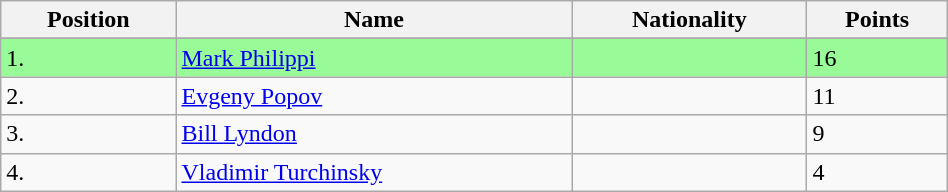<table class="wikitable" style="display: inline-table; width: 50%;">
<tr>
<th>Position</th>
<th>Name</th>
<th>Nationality</th>
<th>Points</th>
</tr>
<tr>
</tr>
<tr bgcolor=palegreen>
<td>1.</td>
<td><a href='#'>Mark Philippi</a></td>
<td></td>
<td>16</td>
</tr>
<tr>
<td>2.</td>
<td><a href='#'>Evgeny Popov</a></td>
<td></td>
<td>11</td>
</tr>
<tr>
<td>3.</td>
<td><a href='#'>Bill Lyndon</a></td>
<td></td>
<td>9</td>
</tr>
<tr>
<td>4.</td>
<td><a href='#'>Vladimir Turchinsky</a></td>
<td></td>
<td>4</td>
</tr>
</table>
